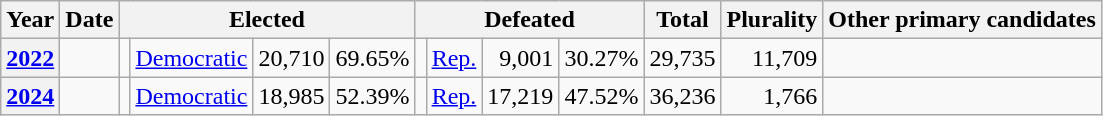<table class=wikitable>
<tr>
<th>Year</th>
<th>Date</th>
<th ! colspan="4">Elected</th>
<th ! colspan="4">Defeated</th>
<th>Total</th>
<th>Plurality</th>
<th>Other primary candidates</th>
</tr>
<tr>
<th valign="top"><a href='#'>2022</a></th>
<td valign="top"></td>
<td valign="top"></td>
<td valign="top" ><a href='#'>Democratic</a></td>
<td valign="top" align="right">20,710</td>
<td valign="top" align="right">69.65%</td>
<td valign="top"></td>
<td valign="top" ><a href='#'>Rep.</a></td>
<td valign="top" align="right">9,001</td>
<td valign="top" align="right">30.27%</td>
<td valign="top" align="right">29,735</td>
<td valign="top" align="right">11,709</td>
<td valign="top"></td>
</tr>
<tr>
<th valign="top"><a href='#'>2024</a></th>
<td valign="top"></td>
<td valign="top"></td>
<td valign="top" ><a href='#'>Democratic</a></td>
<td valign="top" align="right">18,985</td>
<td valign="top" align="right">52.39%</td>
<td valign="top"></td>
<td valign="top" ><a href='#'>Rep.</a></td>
<td valign="top" align="right">17,219</td>
<td valign="top" align="right">47.52%</td>
<td valign="top" align="right">36,236</td>
<td valign="top" align="right">1,766</td>
</tr>
</table>
